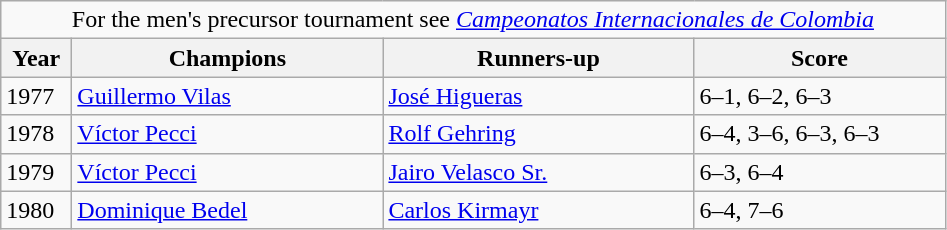<table class="wikitable">
<tr>
<td colspan="4" style="text-align:center">For the men's precursor tournament see <em><a href='#'>Campeonatos Internacionales de Colombia</a></em></td>
</tr>
<tr>
<th style="width:40px">Year</th>
<th style="width:200px">Champions</th>
<th style="width:200px">Runners-up</th>
<th style="width:160px" class="unsortable">Score</th>
</tr>
<tr>
<td>1977</td>
<td> <a href='#'>Guillermo Vilas</a></td>
<td> <a href='#'>José Higueras</a></td>
<td>6–1, 6–2, 6–3</td>
</tr>
<tr>
<td>1978</td>
<td> <a href='#'>Víctor Pecci</a></td>
<td> <a href='#'>Rolf Gehring</a></td>
<td>6–4, 3–6, 6–3, 6–3</td>
</tr>
<tr>
<td>1979</td>
<td> <a href='#'>Víctor Pecci</a></td>
<td> <a href='#'>Jairo Velasco Sr.</a></td>
<td>6–3, 6–4</td>
</tr>
<tr>
<td>1980</td>
<td> <a href='#'>Dominique Bedel</a></td>
<td> <a href='#'>Carlos Kirmayr</a></td>
<td>6–4, 7–6</td>
</tr>
</table>
